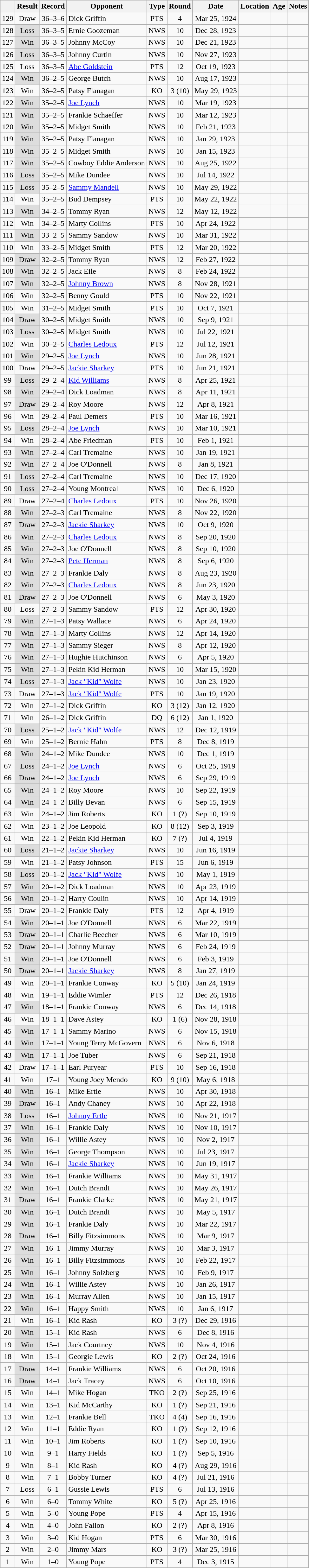<table class="wikitable mw-collapsible mw-collapsed" style="text-align:center">
<tr>
<th></th>
<th>Result</th>
<th>Record</th>
<th>Opponent</th>
<th>Type</th>
<th>Round</th>
<th>Date</th>
<th>Location</th>
<th>Age</th>
<th>Notes</th>
</tr>
<tr>
<td>129</td>
<td>Draw</td>
<td>36–3–6 </td>
<td align=left>Dick Griffin</td>
<td>PTS</td>
<td>4</td>
<td>Mar 25, 1924</td>
<td style="text-align:left;"></td>
<td style="text-align:left;"></td>
<td></td>
</tr>
<tr>
<td>128</td>
<td style="background:#DDD">Loss</td>
<td>36–3–5 </td>
<td align=left>Ernie Goozeman</td>
<td>NWS</td>
<td>10</td>
<td>Dec 28, 1923</td>
<td style="text-align:left;"></td>
<td style="text-align:left;"></td>
<td></td>
</tr>
<tr>
<td>127</td>
<td style="background:#DDD">Win</td>
<td>36–3–5 </td>
<td align=left>Johnny McCoy</td>
<td>NWS</td>
<td>10</td>
<td>Dec 21, 1923</td>
<td style="text-align:left;"></td>
<td style="text-align:left;"></td>
<td></td>
</tr>
<tr>
<td>126</td>
<td style="background:#DDD">Loss</td>
<td>36–3–5 </td>
<td align=left>Johnny Curtin</td>
<td>NWS</td>
<td>10</td>
<td>Nov 27, 1923</td>
<td style="text-align:left;"></td>
<td style="text-align:left;"></td>
<td></td>
</tr>
<tr>
<td>125</td>
<td>Loss</td>
<td>36–3–5 </td>
<td align=left><a href='#'>Abe Goldstein</a></td>
<td>PTS</td>
<td>12</td>
<td>Oct 19, 1923</td>
<td style="text-align:left;"></td>
<td style="text-align:left;"></td>
<td style="text-align:left;"></td>
</tr>
<tr>
<td>124</td>
<td style="background:#DDD">Win</td>
<td>36–2–5 </td>
<td align=left>George Butch</td>
<td>NWS</td>
<td>10</td>
<td>Aug 17, 1923</td>
<td style="text-align:left;"></td>
<td style="text-align:left;"></td>
<td></td>
</tr>
<tr>
<td>123</td>
<td>Win</td>
<td>36–2–5 </td>
<td align=left>Patsy Flanagan</td>
<td>KO</td>
<td>3 (10)</td>
<td>May 29, 1923</td>
<td style="text-align:left;"></td>
<td style="text-align:left;"></td>
<td></td>
</tr>
<tr>
<td>122</td>
<td style="background:#DDD">Win</td>
<td>35–2–5 </td>
<td align=left><a href='#'>Joe Lynch</a></td>
<td>NWS</td>
<td>10</td>
<td>Mar 19, 1923</td>
<td style="text-align:left;"></td>
<td style="text-align:left;"></td>
<td></td>
</tr>
<tr>
<td>121</td>
<td style="background:#DDD">Win</td>
<td>35–2–5 </td>
<td align=left>Frankie Schaeffer</td>
<td>NWS</td>
<td>10</td>
<td>Mar 12, 1923</td>
<td style="text-align:left;"></td>
<td style="text-align:left;"></td>
<td></td>
</tr>
<tr>
<td>120</td>
<td style="background:#DDD">Win</td>
<td>35–2–5 </td>
<td align=left>Midget Smith</td>
<td>NWS</td>
<td>10</td>
<td>Feb 21, 1923</td>
<td style="text-align:left;"></td>
<td style="text-align:left;"></td>
<td></td>
</tr>
<tr>
<td>119</td>
<td style="background:#DDD">Win</td>
<td>35–2–5 </td>
<td align=left>Patsy Flanagan</td>
<td>NWS</td>
<td>10</td>
<td>Jan 29, 1923</td>
<td style="text-align:left;"></td>
<td style="text-align:left;"></td>
<td></td>
</tr>
<tr>
<td>118</td>
<td style="background:#DDD">Win</td>
<td>35–2–5 </td>
<td align=left>Midget Smith</td>
<td>NWS</td>
<td>10</td>
<td>Jan 15, 1923</td>
<td style="text-align:left;"></td>
<td style="text-align:left;"></td>
<td></td>
</tr>
<tr>
<td>117</td>
<td style="background:#DDD">Win</td>
<td>35–2–5 </td>
<td align=left>Cowboy Eddie Anderson</td>
<td>NWS</td>
<td>10</td>
<td>Aug 25, 1922</td>
<td style="text-align:left;"></td>
<td style="text-align:left;"></td>
<td></td>
</tr>
<tr>
<td>116</td>
<td style="background:#DDD">Loss</td>
<td>35–2–5 </td>
<td align=left>Mike Dundee</td>
<td>NWS</td>
<td>10</td>
<td>Jul 14, 1922</td>
<td style="text-align:left;"></td>
<td style="text-align:left;"></td>
<td></td>
</tr>
<tr>
<td>115</td>
<td style="background:#DDD">Loss</td>
<td>35–2–5 </td>
<td align=left><a href='#'>Sammy Mandell</a></td>
<td>NWS</td>
<td>10</td>
<td>May 29, 1922</td>
<td style="text-align:left;"></td>
<td style="text-align:left;"></td>
<td></td>
</tr>
<tr>
<td>114</td>
<td>Win</td>
<td>35–2–5 </td>
<td align=left>Bud Dempsey</td>
<td>PTS</td>
<td>10</td>
<td>May 22, 1922</td>
<td style="text-align:left;"></td>
<td style="text-align:left;"></td>
<td></td>
</tr>
<tr>
<td>113</td>
<td style="background:#DDD">Win</td>
<td>34–2–5 </td>
<td align=left>Tommy Ryan</td>
<td>NWS</td>
<td>12</td>
<td>May 12, 1922</td>
<td style="text-align:left;"></td>
<td style="text-align:left;"></td>
<td></td>
</tr>
<tr>
<td>112</td>
<td>Win</td>
<td>34–2–5 </td>
<td align=left>Marty Collins</td>
<td>PTS</td>
<td>10</td>
<td>Apr 24, 1922</td>
<td style="text-align:left;"></td>
<td style="text-align:left;"></td>
<td></td>
</tr>
<tr>
<td>111</td>
<td style="background:#DDD">Win</td>
<td>33–2–5 </td>
<td align=left>Sammy Sandow</td>
<td>NWS</td>
<td>10</td>
<td>Mar 31, 1922</td>
<td style="text-align:left;"></td>
<td style="text-align:left;"></td>
<td></td>
</tr>
<tr>
<td>110</td>
<td>Win</td>
<td>33–2–5 </td>
<td align=left>Midget Smith</td>
<td>PTS</td>
<td>12</td>
<td>Mar 20, 1922</td>
<td style="text-align:left;"></td>
<td style="text-align:left;"></td>
<td></td>
</tr>
<tr>
<td>109</td>
<td style="background:#DDD">Draw</td>
<td>32–2–5 </td>
<td align=left>Tommy Ryan</td>
<td>NWS</td>
<td>12</td>
<td>Feb 27, 1922</td>
<td style="text-align:left;"></td>
<td style="text-align:left;"></td>
<td></td>
</tr>
<tr>
<td>108</td>
<td style="background:#DDD">Win</td>
<td>32–2–5 </td>
<td align=left>Jack Eile</td>
<td>NWS</td>
<td>8</td>
<td>Feb 24, 1922</td>
<td style="text-align:left;"></td>
<td style="text-align:left;"></td>
<td></td>
</tr>
<tr>
<td>107</td>
<td style="background:#DDD">Win</td>
<td>32–2–5 </td>
<td align=left><a href='#'>Johnny Brown</a></td>
<td>NWS</td>
<td>8</td>
<td>Nov 28, 1921</td>
<td style="text-align:left;"></td>
<td style="text-align:left;"></td>
<td></td>
</tr>
<tr>
<td>106</td>
<td>Win</td>
<td>32–2–5 </td>
<td align=left>Benny Gould</td>
<td>PTS</td>
<td>10</td>
<td>Nov 22, 1921</td>
<td style="text-align:left;"></td>
<td style="text-align:left;"></td>
<td></td>
</tr>
<tr>
<td>105</td>
<td>Win</td>
<td>31–2–5 </td>
<td align=left>Midget Smith</td>
<td>PTS</td>
<td>10</td>
<td>Oct 7, 1921</td>
<td style="text-align:left;"></td>
<td style="text-align:left;"></td>
<td></td>
</tr>
<tr>
<td>104</td>
<td style="background:#DDD">Draw</td>
<td>30–2–5 </td>
<td align=left>Midget Smith</td>
<td>NWS</td>
<td>10</td>
<td>Sep 9, 1921</td>
<td style="text-align:left;"></td>
<td style="text-align:left;"></td>
<td></td>
</tr>
<tr>
<td>103</td>
<td style="background:#DDD">Loss</td>
<td>30–2–5 </td>
<td align=left>Midget Smith</td>
<td>NWS</td>
<td>10</td>
<td>Jul 22, 1921</td>
<td style="text-align:left;"></td>
<td style="text-align:left;"></td>
<td></td>
</tr>
<tr>
<td>102</td>
<td>Win</td>
<td>30–2–5 </td>
<td align=left><a href='#'>Charles Ledoux</a></td>
<td>PTS</td>
<td>12</td>
<td>Jul 12, 1921</td>
<td style="text-align:left;"></td>
<td style="text-align:left;"></td>
<td></td>
</tr>
<tr>
<td>101</td>
<td style="background:#DDD">Win</td>
<td>29–2–5 </td>
<td align=left><a href='#'>Joe Lynch</a></td>
<td>NWS</td>
<td>10</td>
<td>Jun 28, 1921</td>
<td style="text-align:left;"></td>
<td style="text-align:left;"></td>
<td></td>
</tr>
<tr>
<td>100</td>
<td>Draw</td>
<td>29–2–5 </td>
<td align=left><a href='#'>Jackie Sharkey</a></td>
<td>PTS</td>
<td>10</td>
<td>Jun 21, 1921</td>
<td style="text-align:left;"></td>
<td style="text-align:left;"></td>
<td></td>
</tr>
<tr>
<td>99</td>
<td style="background:#DDD">Loss</td>
<td>29–2–4 </td>
<td align=left><a href='#'>Kid Williams</a></td>
<td>NWS</td>
<td>8</td>
<td>Apr 25, 1921</td>
<td style="text-align:left;"></td>
<td style="text-align:left;"></td>
<td></td>
</tr>
<tr>
<td>98</td>
<td style="background:#DDD">Win</td>
<td>29–2–4 </td>
<td align=left>Dick Loadman</td>
<td>NWS</td>
<td>8</td>
<td>Apr 11, 1921</td>
<td style="text-align:left;"></td>
<td style="text-align:left;"></td>
<td></td>
</tr>
<tr>
<td>97</td>
<td style="background:#DDD">Draw</td>
<td>29–2–4 </td>
<td align=left>Roy Moore</td>
<td>NWS</td>
<td>12</td>
<td>Apr 8, 1921</td>
<td style="text-align:left;"></td>
<td style="text-align:left;"></td>
<td></td>
</tr>
<tr>
<td>96</td>
<td>Win</td>
<td>29–2–4 </td>
<td align=left>Paul Demers</td>
<td>PTS</td>
<td>10</td>
<td>Mar 16, 1921</td>
<td style="text-align:left;"></td>
<td style="text-align:left;"></td>
<td></td>
</tr>
<tr>
<td>95</td>
<td style="background:#DDD">Loss</td>
<td>28–2–4 </td>
<td align=left><a href='#'>Joe Lynch</a></td>
<td>NWS</td>
<td>10</td>
<td>Mar 10, 1921</td>
<td style="text-align:left;"></td>
<td style="text-align:left;"></td>
<td></td>
</tr>
<tr>
<td>94</td>
<td>Win</td>
<td>28–2–4 </td>
<td align=left>Abe Friedman</td>
<td>PTS</td>
<td>10</td>
<td>Feb 1, 1921</td>
<td style="text-align:left;"></td>
<td style="text-align:left;"></td>
<td></td>
</tr>
<tr>
<td>93</td>
<td style="background:#DDD">Win</td>
<td>27–2–4 </td>
<td align=left>Carl Tremaine</td>
<td>NWS</td>
<td>10</td>
<td>Jan 19, 1921</td>
<td style="text-align:left;"></td>
<td style="text-align:left;"></td>
<td></td>
</tr>
<tr>
<td>92</td>
<td style="background:#DDD">Win</td>
<td>27–2–4 </td>
<td align=left>Joe O'Donnell</td>
<td>NWS</td>
<td>8</td>
<td>Jan 8, 1921</td>
<td style="text-align:left;"></td>
<td style="text-align:left;"></td>
<td></td>
</tr>
<tr>
<td>91</td>
<td style="background:#DDD">Loss</td>
<td>27–2–4 </td>
<td align=left>Carl Tremaine</td>
<td>NWS</td>
<td>10</td>
<td>Dec 17, 1920</td>
<td style="text-align:left;"></td>
<td style="text-align:left;"></td>
<td></td>
</tr>
<tr>
<td>90</td>
<td style="background:#DDD">Loss</td>
<td>27–2–4 </td>
<td align=left>Young Montreal</td>
<td>NWS</td>
<td>10</td>
<td>Dec 6, 1920</td>
<td style="text-align:left;"></td>
<td style="text-align:left;"></td>
<td></td>
</tr>
<tr>
<td>89</td>
<td>Draw</td>
<td>27–2–4 </td>
<td align=left><a href='#'>Charles Ledoux</a></td>
<td>PTS</td>
<td>10</td>
<td>Nov 26, 1920</td>
<td style="text-align:left;"></td>
<td style="text-align:left;"></td>
<td></td>
</tr>
<tr>
<td>88</td>
<td style="background:#DDD">Win</td>
<td>27–2–3 </td>
<td align=left>Carl Tremaine</td>
<td>NWS</td>
<td>8</td>
<td>Nov 22, 1920</td>
<td style="text-align:left;"></td>
<td style="text-align:left;"></td>
<td></td>
</tr>
<tr>
<td>87</td>
<td style="background:#DDD">Draw</td>
<td>27–2–3 </td>
<td align=left><a href='#'>Jackie Sharkey</a></td>
<td>NWS</td>
<td>10</td>
<td>Oct 9, 1920</td>
<td style="text-align:left;"></td>
<td style="text-align:left;"></td>
<td></td>
</tr>
<tr>
<td>86</td>
<td style="background:#DDD">Win</td>
<td>27–2–3 </td>
<td align=left><a href='#'>Charles Ledoux</a></td>
<td>NWS</td>
<td>8</td>
<td>Sep 20, 1920</td>
<td style="text-align:left;"></td>
<td style="text-align:left;"></td>
<td></td>
</tr>
<tr>
<td>85</td>
<td style="background:#DDD">Win</td>
<td>27–2–3 </td>
<td align=left>Joe O'Donnell</td>
<td>NWS</td>
<td>8</td>
<td>Sep 10, 1920</td>
<td style="text-align:left;"></td>
<td style="text-align:left;"></td>
<td></td>
</tr>
<tr>
<td>84</td>
<td style="background:#DDD">Win</td>
<td>27–2–3 </td>
<td align=left><a href='#'>Pete Herman</a></td>
<td>NWS</td>
<td>8</td>
<td>Sep 6, 1920</td>
<td style="text-align:left;"></td>
<td style="text-align:left;"></td>
<td></td>
</tr>
<tr>
<td>83</td>
<td style="background:#DDD">Win</td>
<td>27–2–3 </td>
<td align=left>Frankie Daly</td>
<td>NWS</td>
<td>8</td>
<td>Aug 23, 1920</td>
<td style="text-align:left;"></td>
<td style="text-align:left;"></td>
<td></td>
</tr>
<tr>
<td>82</td>
<td style="background:#DDD">Win</td>
<td>27–2–3 </td>
<td align=left><a href='#'>Charles Ledoux</a></td>
<td>NWS</td>
<td>8</td>
<td>Jun 23, 1920</td>
<td style="text-align:left;"></td>
<td style="text-align:left;"></td>
<td></td>
</tr>
<tr>
<td>81</td>
<td style="background:#DDD">Draw</td>
<td>27–2–3 </td>
<td align=left>Joe O'Donnell</td>
<td>NWS</td>
<td>6</td>
<td>May 3, 1920</td>
<td style="text-align:left;"></td>
<td style="text-align:left;"></td>
<td></td>
</tr>
<tr>
<td>80</td>
<td>Loss</td>
<td>27–2–3 </td>
<td align=left>Sammy Sandow</td>
<td>PTS</td>
<td>12</td>
<td>Apr 30, 1920</td>
<td style="text-align:left;"></td>
<td style="text-align:left;"></td>
<td></td>
</tr>
<tr>
<td>79</td>
<td style="background:#DDD">Win</td>
<td>27–1–3 </td>
<td align=left>Patsy Wallace</td>
<td>NWS</td>
<td>6</td>
<td>Apr 24, 1920</td>
<td style="text-align:left;"></td>
<td style="text-align:left;"></td>
<td></td>
</tr>
<tr>
<td>78</td>
<td style="background:#DDD">Win</td>
<td>27–1–3 </td>
<td align=left>Marty Collins</td>
<td>NWS</td>
<td>12</td>
<td>Apr 14, 1920</td>
<td style="text-align:left;"></td>
<td style="text-align:left;"></td>
<td></td>
</tr>
<tr>
<td>77</td>
<td style="background:#DDD">Win</td>
<td>27–1–3 </td>
<td align=left>Sammy Sieger</td>
<td>NWS</td>
<td>8</td>
<td>Apr 12, 1920</td>
<td style="text-align:left;"></td>
<td style="text-align:left;"></td>
<td></td>
</tr>
<tr>
<td>76</td>
<td style="background:#DDD">Win</td>
<td>27–1–3 </td>
<td align=left>Hughie Hutchinson</td>
<td>NWS</td>
<td>6</td>
<td>Apr 5, 1920</td>
<td style="text-align:left;"></td>
<td style="text-align:left;"></td>
<td></td>
</tr>
<tr>
<td>75</td>
<td style="background:#DDD">Win</td>
<td>27–1–3 </td>
<td align=left>Pekin Kid Herman</td>
<td>NWS</td>
<td>10</td>
<td>Mar 15, 1920</td>
<td style="text-align:left;"></td>
<td style="text-align:left;"></td>
<td></td>
</tr>
<tr>
<td>74</td>
<td style="background:#DDD">Loss</td>
<td>27–1–3 </td>
<td align=left><a href='#'>Jack "Kid" Wolfe</a></td>
<td>NWS</td>
<td>10</td>
<td>Jan 23, 1920</td>
<td style="text-align:left;"></td>
<td style="text-align:left;"></td>
<td></td>
</tr>
<tr>
<td>73</td>
<td>Draw</td>
<td>27–1–3 </td>
<td align=left><a href='#'>Jack "Kid" Wolfe</a></td>
<td>PTS</td>
<td>10</td>
<td>Jan 19, 1920</td>
<td style="text-align:left;"></td>
<td style="text-align:left;"></td>
<td></td>
</tr>
<tr>
<td>72</td>
<td>Win</td>
<td>27–1–2 </td>
<td align=left>Dick Griffin</td>
<td>KO</td>
<td>3 (12)</td>
<td>Jan 12, 1920</td>
<td style="text-align:left;"></td>
<td style="text-align:left;"></td>
<td></td>
</tr>
<tr>
<td>71</td>
<td>Win</td>
<td>26–1–2 </td>
<td align=left>Dick Griffin</td>
<td>DQ</td>
<td>6 (12)</td>
<td>Jan 1, 1920</td>
<td style="text-align:left;"></td>
<td style="text-align:left;"></td>
<td></td>
</tr>
<tr>
<td>70</td>
<td style="background:#DDD">Loss</td>
<td>25–1–2 </td>
<td align=left><a href='#'>Jack "Kid" Wolfe</a></td>
<td>NWS</td>
<td>12</td>
<td>Dec 12, 1919</td>
<td style="text-align:left;"></td>
<td style="text-align:left;"></td>
<td></td>
</tr>
<tr>
<td>69</td>
<td>Win</td>
<td>25–1–2 </td>
<td align=left>Bernie Hahn</td>
<td>PTS</td>
<td>8</td>
<td>Dec 8, 1919</td>
<td style="text-align:left;"></td>
<td style="text-align:left;"></td>
<td></td>
</tr>
<tr>
<td>68</td>
<td style="background:#DDD">Win</td>
<td>24–1–2 </td>
<td align=left>Mike Dundee</td>
<td>NWS</td>
<td>10</td>
<td>Dec 1, 1919</td>
<td style="text-align:left;"></td>
<td style="text-align:left;"></td>
<td></td>
</tr>
<tr>
<td>67</td>
<td style="background:#DDD">Loss</td>
<td>24–1–2 </td>
<td align=left><a href='#'>Joe Lynch</a></td>
<td>NWS</td>
<td>6</td>
<td>Oct 25, 1919</td>
<td style="text-align:left;"></td>
<td style="text-align:left;"></td>
<td></td>
</tr>
<tr>
<td>66</td>
<td style="background:#DDD">Draw</td>
<td>24–1–2 </td>
<td align=left><a href='#'>Joe Lynch</a></td>
<td>NWS</td>
<td>6</td>
<td>Sep 29, 1919</td>
<td style="text-align:left;"></td>
<td style="text-align:left;"></td>
<td></td>
</tr>
<tr>
<td>65</td>
<td style="background:#DDD">Win</td>
<td>24–1–2 </td>
<td align=left>Roy Moore</td>
<td>NWS</td>
<td>10</td>
<td>Sep 22, 1919</td>
<td style="text-align:left;"></td>
<td style="text-align:left;"></td>
<td></td>
</tr>
<tr>
<td>64</td>
<td style="background:#DDD">Win</td>
<td>24–1–2 </td>
<td align=left>Billy Bevan</td>
<td>NWS</td>
<td>6</td>
<td>Sep 15, 1919</td>
<td style="text-align:left;"></td>
<td style="text-align:left;"></td>
<td></td>
</tr>
<tr>
<td>63</td>
<td>Win</td>
<td>24–1–2 </td>
<td align=left>Jim Roberts</td>
<td>KO</td>
<td>1 (?)</td>
<td>Sep 10, 1919</td>
<td style="text-align:left;"></td>
<td style="text-align:left;"></td>
<td></td>
</tr>
<tr>
<td>62</td>
<td>Win</td>
<td>23–1–2 </td>
<td align=left>Joe Leopold</td>
<td>KO</td>
<td>8 (12)</td>
<td>Sep 3, 1919</td>
<td style="text-align:left;"></td>
<td style="text-align:left;"></td>
<td></td>
</tr>
<tr>
<td>61</td>
<td>Win</td>
<td>22–1–2 </td>
<td align=left>Pekin Kid Herman</td>
<td>KO</td>
<td>7 (?)</td>
<td>Jul 4, 1919</td>
<td style="text-align:left;"></td>
<td style="text-align:left;"></td>
<td></td>
</tr>
<tr>
<td>60</td>
<td style="background:#DDD">Loss</td>
<td>21–1–2 </td>
<td align=left><a href='#'>Jackie Sharkey</a></td>
<td>NWS</td>
<td>10</td>
<td>Jun 16, 1919</td>
<td style="text-align:left;"></td>
<td style="text-align:left;"></td>
<td></td>
</tr>
<tr>
<td>59</td>
<td>Win</td>
<td>21–1–2 </td>
<td align=left>Patsy Johnson</td>
<td>PTS</td>
<td>15</td>
<td>Jun 6, 1919</td>
<td style="text-align:left;"></td>
<td style="text-align:left;"></td>
<td></td>
</tr>
<tr>
<td>58</td>
<td style="background:#DDD">Loss</td>
<td>20–1–2 </td>
<td align=left><a href='#'>Jack "Kid" Wolfe</a></td>
<td>NWS</td>
<td>10</td>
<td>May 1, 1919</td>
<td style="text-align:left;"></td>
<td style="text-align:left;"></td>
<td></td>
</tr>
<tr>
<td>57</td>
<td style="background:#DDD">Win</td>
<td>20–1–2 </td>
<td align=left>Dick Loadman</td>
<td>NWS</td>
<td>10</td>
<td>Apr 23, 1919</td>
<td style="text-align:left;"></td>
<td style="text-align:left;"></td>
<td></td>
</tr>
<tr>
<td>56</td>
<td style="background:#DDD">Win</td>
<td>20–1–2 </td>
<td align=left>Harry Coulin</td>
<td>NWS</td>
<td>10</td>
<td>Apr 14, 1919</td>
<td style="text-align:left;"></td>
<td style="text-align:left;"></td>
<td></td>
</tr>
<tr>
<td>55</td>
<td>Draw</td>
<td>20–1–2 </td>
<td align=left>Frankie Daly</td>
<td>PTS</td>
<td>12</td>
<td>Apr 4, 1919</td>
<td style="text-align:left;"></td>
<td style="text-align:left;"></td>
<td></td>
</tr>
<tr>
<td>54</td>
<td style="background:#DDD">Win</td>
<td>20–1–1 </td>
<td align=left>Joe O'Donnell</td>
<td>NWS</td>
<td>6</td>
<td>Mar 22, 1919</td>
<td style="text-align:left;"></td>
<td style="text-align:left;"></td>
<td></td>
</tr>
<tr>
<td>53</td>
<td style="background:#DDD">Draw</td>
<td>20–1–1 </td>
<td align=left>Charlie Beecher</td>
<td>NWS</td>
<td>6</td>
<td>Mar 10, 1919</td>
<td style="text-align:left;"></td>
<td style="text-align:left;"></td>
<td></td>
</tr>
<tr>
<td>52</td>
<td style="background:#DDD">Draw</td>
<td>20–1–1 </td>
<td align=left>Johnny Murray</td>
<td>NWS</td>
<td>6</td>
<td>Feb 24, 1919</td>
<td style="text-align:left;"></td>
<td style="text-align:left;"></td>
<td></td>
</tr>
<tr>
<td>51</td>
<td style="background:#DDD">Win</td>
<td>20–1–1 </td>
<td align=left>Joe O'Donnell</td>
<td>NWS</td>
<td>6</td>
<td>Feb 3, 1919</td>
<td style="text-align:left;"></td>
<td style="text-align:left;"></td>
<td></td>
</tr>
<tr>
<td>50</td>
<td style="background:#DDD">Draw</td>
<td>20–1–1 </td>
<td align=left><a href='#'>Jackie Sharkey</a></td>
<td>NWS</td>
<td>8</td>
<td>Jan 27, 1919</td>
<td style="text-align:left;"></td>
<td style="text-align:left;"></td>
<td></td>
</tr>
<tr>
<td>49</td>
<td>Win</td>
<td>20–1–1 </td>
<td align=left>Frankie Conway</td>
<td>KO</td>
<td>5 (10)</td>
<td>Jan 24, 1919</td>
<td style="text-align:left;"></td>
<td style="text-align:left;"></td>
<td></td>
</tr>
<tr>
<td>48</td>
<td>Win</td>
<td>19–1–1 </td>
<td align=left>Eddie Wimler</td>
<td>PTS</td>
<td>12</td>
<td>Dec 26, 1918</td>
<td style="text-align:left;"></td>
<td style="text-align:left;"></td>
<td></td>
</tr>
<tr>
<td>47</td>
<td style="background:#DDD">Win</td>
<td>18–1–1 </td>
<td align=left>Frankie Conway</td>
<td>NWS</td>
<td>6</td>
<td>Dec 14, 1918</td>
<td style="text-align:left;"></td>
<td style="text-align:left;"></td>
<td></td>
</tr>
<tr>
<td>46</td>
<td>Win</td>
<td>18–1–1 </td>
<td align=left>Dave Astey</td>
<td>KO</td>
<td>1 (6)</td>
<td>Nov 28, 1918</td>
<td style="text-align:left;"></td>
<td style="text-align:left;"></td>
<td></td>
</tr>
<tr>
<td>45</td>
<td style="background:#DDD">Win</td>
<td>17–1–1 </td>
<td align=left>Sammy Marino</td>
<td>NWS</td>
<td>6</td>
<td>Nov 15, 1918</td>
<td style="text-align:left;"></td>
<td style="text-align:left;"></td>
<td></td>
</tr>
<tr>
<td>44</td>
<td style="background:#DDD">Win</td>
<td>17–1–1 </td>
<td align=left>Young Terry McGovern</td>
<td>NWS</td>
<td>6</td>
<td>Nov 6, 1918</td>
<td style="text-align:left;"></td>
<td style="text-align:left;"></td>
<td></td>
</tr>
<tr>
<td>43</td>
<td style="background:#DDD">Win</td>
<td>17–1–1 </td>
<td align=left>Joe Tuber</td>
<td>NWS</td>
<td>6</td>
<td>Sep 21, 1918</td>
<td style="text-align:left;"></td>
<td style="text-align:left;"></td>
<td></td>
</tr>
<tr>
<td>42</td>
<td>Draw</td>
<td>17–1–1 </td>
<td align=left>Earl Puryear</td>
<td>PTS</td>
<td>10</td>
<td>Sep 16, 1918</td>
<td style="text-align:left;"></td>
<td style="text-align:left;"></td>
<td></td>
</tr>
<tr>
<td>41</td>
<td>Win</td>
<td>17–1 </td>
<td align=left>Young Joey Mendo</td>
<td>KO</td>
<td>9 (10)</td>
<td>May 6, 1918</td>
<td style="text-align:left;"></td>
<td style="text-align:left;"></td>
<td></td>
</tr>
<tr>
<td>40</td>
<td style="background:#DDD">Win</td>
<td>16–1 </td>
<td align=left>Mike Ertle</td>
<td>NWS</td>
<td>10</td>
<td>Apr 30, 1918</td>
<td style="text-align:left;"></td>
<td style="text-align:left;"></td>
<td></td>
</tr>
<tr>
<td>39</td>
<td style="background:#DDD">Draw</td>
<td>16–1 </td>
<td align=left>Andy Chaney</td>
<td>NWS</td>
<td>10</td>
<td>Apr 22, 1918</td>
<td style="text-align:left;"></td>
<td style="text-align:left;"></td>
<td></td>
</tr>
<tr>
<td>38</td>
<td style="background:#DDD">Loss</td>
<td>16–1 </td>
<td align=left><a href='#'>Johnny Ertle</a></td>
<td>NWS</td>
<td>10</td>
<td>Nov 21, 1917</td>
<td style="text-align:left;"></td>
<td style="text-align:left;"></td>
<td style="text-align:left;"></td>
</tr>
<tr>
<td>37</td>
<td style="background:#DDD">Win</td>
<td>16–1 </td>
<td align=left>Frankie Daly</td>
<td>NWS</td>
<td>10</td>
<td>Nov 10, 1917</td>
<td style="text-align:left;"></td>
<td style="text-align:left;"></td>
<td></td>
</tr>
<tr>
<td>36</td>
<td style="background:#DDD">Win</td>
<td>16–1 </td>
<td align=left>Willie Astey</td>
<td>NWS</td>
<td>10</td>
<td>Nov 2, 1917</td>
<td style="text-align:left;"></td>
<td style="text-align:left;"></td>
<td></td>
</tr>
<tr>
<td>35</td>
<td style="background:#DDD">Win</td>
<td>16–1 </td>
<td align=left>George Thompson</td>
<td>NWS</td>
<td>10</td>
<td>Jul 23, 1917</td>
<td style="text-align:left;"></td>
<td style="text-align:left;"></td>
<td></td>
</tr>
<tr>
<td>34</td>
<td style="background:#DDD">Win</td>
<td>16–1 </td>
<td align=left><a href='#'>Jackie Sharkey</a></td>
<td>NWS</td>
<td>10</td>
<td>Jun 19, 1917</td>
<td style="text-align:left;"></td>
<td style="text-align:left;"></td>
<td></td>
</tr>
<tr>
<td>33</td>
<td style="background:#DDD">Win</td>
<td>16–1 </td>
<td align=left>Frankie Williams</td>
<td>NWS</td>
<td>10</td>
<td>May 31, 1917</td>
<td style="text-align:left;"></td>
<td style="text-align:left;"></td>
<td></td>
</tr>
<tr>
<td>32</td>
<td style="background:#DDD">Win</td>
<td>16–1 </td>
<td align=left>Dutch Brandt</td>
<td>NWS</td>
<td>10</td>
<td>May 26, 1917</td>
<td style="text-align:left;"></td>
<td style="text-align:left;"></td>
<td></td>
</tr>
<tr>
<td>31</td>
<td style="background:#DDD">Draw</td>
<td>16–1 </td>
<td align=left>Frankie Clarke</td>
<td>NWS</td>
<td>10</td>
<td>May 21, 1917</td>
<td style="text-align:left;"></td>
<td style="text-align:left;"></td>
<td></td>
</tr>
<tr>
<td>30</td>
<td style="background:#DDD">Win</td>
<td>16–1 </td>
<td align=left>Dutch Brandt</td>
<td>NWS</td>
<td>10</td>
<td>May 5, 1917</td>
<td style="text-align:left;"></td>
<td style="text-align:left;"></td>
<td></td>
</tr>
<tr>
<td>29</td>
<td style="background:#DDD">Win</td>
<td>16–1 </td>
<td align=left>Frankie Daly</td>
<td>NWS</td>
<td>10</td>
<td>Mar 22, 1917</td>
<td style="text-align:left;"></td>
<td style="text-align:left;"></td>
<td></td>
</tr>
<tr>
<td>28</td>
<td style="background:#DDD">Draw</td>
<td>16–1 </td>
<td align=left>Billy Fitzsimmons</td>
<td>NWS</td>
<td>10</td>
<td>Mar 9, 1917</td>
<td style="text-align:left;"></td>
<td style="text-align:left;"></td>
<td></td>
</tr>
<tr>
<td>27</td>
<td style="background:#DDD">Win</td>
<td>16–1 </td>
<td align=left>Jimmy Murray</td>
<td>NWS</td>
<td>10</td>
<td>Mar 3, 1917</td>
<td style="text-align:left;"></td>
<td style="text-align:left;"></td>
<td></td>
</tr>
<tr>
<td>26</td>
<td style="background:#DDD">Win</td>
<td>16–1 </td>
<td align=left>Billy Fitzsimmons</td>
<td>NWS</td>
<td>10</td>
<td>Feb 22, 1917</td>
<td style="text-align:left;"></td>
<td style="text-align:left;"></td>
<td></td>
</tr>
<tr>
<td>25</td>
<td style="background:#DDD">Win</td>
<td>16–1 </td>
<td align=left>Johnny Solzberg</td>
<td>NWS</td>
<td>10</td>
<td>Feb 9, 1917</td>
<td style="text-align:left;"></td>
<td style="text-align:left;"></td>
<td></td>
</tr>
<tr>
<td>24</td>
<td style="background:#DDD">Win</td>
<td>16–1 </td>
<td align=left>Willie Astey</td>
<td>NWS</td>
<td>10</td>
<td>Jan 26, 1917</td>
<td style="text-align:left;"></td>
<td style="text-align:left;"></td>
<td></td>
</tr>
<tr>
<td>23</td>
<td style="background:#DDD">Win</td>
<td>16–1 </td>
<td align=left>Murray Allen</td>
<td>NWS</td>
<td>10</td>
<td>Jan 15, 1917</td>
<td style="text-align:left;"></td>
<td style="text-align:left;"></td>
<td></td>
</tr>
<tr>
<td>22</td>
<td style="background:#DDD">Win</td>
<td>16–1 </td>
<td align=left>Happy Smith</td>
<td>NWS</td>
<td>10</td>
<td>Jan 6, 1917</td>
<td style="text-align:left;"></td>
<td style="text-align:left;"></td>
<td></td>
</tr>
<tr>
<td>21</td>
<td>Win</td>
<td>16–1 </td>
<td align=left>Kid Rash</td>
<td>KO</td>
<td>3 (?)</td>
<td>Dec 29, 1916</td>
<td style="text-align:left;"></td>
<td style="text-align:left;"></td>
<td></td>
</tr>
<tr>
<td>20</td>
<td style="background:#DDD">Win</td>
<td>15–1 </td>
<td align=left>Kid Rash</td>
<td>NWS</td>
<td>6</td>
<td>Dec 8, 1916</td>
<td style="text-align:left;"></td>
<td style="text-align:left;"></td>
<td></td>
</tr>
<tr>
<td>19</td>
<td style="background:#DDD">Win</td>
<td>15–1 </td>
<td align=left>Jack Courtney</td>
<td>NWS</td>
<td>10</td>
<td>Nov 4, 1916</td>
<td style="text-align:left;"></td>
<td style="text-align:left;"></td>
<td></td>
</tr>
<tr>
<td>18</td>
<td>Win</td>
<td>15–1 </td>
<td align=left>Georgie Lewis</td>
<td>KO</td>
<td>2 (?)</td>
<td>Oct 24, 1916</td>
<td style="text-align:left;"></td>
<td style="text-align:left;"></td>
<td></td>
</tr>
<tr>
<td>17</td>
<td style="background:#DDD">Draw</td>
<td>14–1 </td>
<td align=left>Frankie Williams</td>
<td>NWS</td>
<td>6</td>
<td>Oct 20, 1916</td>
<td style="text-align:left;"></td>
<td style="text-align:left;"></td>
<td></td>
</tr>
<tr>
<td>16</td>
<td style="background:#DDD">Draw</td>
<td>14–1 </td>
<td align=left>Jack Tracey</td>
<td>NWS</td>
<td>6</td>
<td>Oct 10, 1916</td>
<td style="text-align:left;"></td>
<td style="text-align:left;"></td>
<td></td>
</tr>
<tr>
<td>15</td>
<td>Win</td>
<td>14–1</td>
<td align=left>Mike Hogan</td>
<td>TKO</td>
<td>2 (?)</td>
<td>Sep 25, 1916</td>
<td style="text-align:left;"></td>
<td style="text-align:left;"></td>
<td></td>
</tr>
<tr>
<td>14</td>
<td>Win</td>
<td>13–1</td>
<td align=left>Kid McCarthy</td>
<td>KO</td>
<td>1 (?)</td>
<td>Sep 21, 1916</td>
<td style="text-align:left;"></td>
<td style="text-align:left;"></td>
<td></td>
</tr>
<tr>
<td>13</td>
<td>Win</td>
<td>12–1</td>
<td align=left>Frankie Bell</td>
<td>TKO</td>
<td>4 (4)</td>
<td>Sep 16, 1916</td>
<td style="text-align:left;"></td>
<td style="text-align:left;"></td>
<td></td>
</tr>
<tr>
<td>12</td>
<td>Win</td>
<td>11–1</td>
<td align=left>Eddie Ryan</td>
<td>KO</td>
<td>1 (?)</td>
<td>Sep 12, 1916</td>
<td style="text-align:left;"></td>
<td style="text-align:left;"></td>
<td></td>
</tr>
<tr>
<td>11</td>
<td>Win</td>
<td>10–1</td>
<td align=left>Jim Roberts</td>
<td>KO</td>
<td>1 (?)</td>
<td>Sep 10, 1916</td>
<td style="text-align:left;"></td>
<td style="text-align:left;"></td>
<td></td>
</tr>
<tr>
<td>10</td>
<td>Win</td>
<td>9–1</td>
<td align=left>Harry Fields</td>
<td>KO</td>
<td>1 (?)</td>
<td>Sep 5, 1916</td>
<td style="text-align:left;"></td>
<td style="text-align:left;"></td>
<td></td>
</tr>
<tr>
<td>9</td>
<td>Win</td>
<td>8–1</td>
<td align=left>Kid Rash</td>
<td>KO</td>
<td>4 (?)</td>
<td>Aug 29, 1916</td>
<td style="text-align:left;"></td>
<td style="text-align:left;"></td>
<td></td>
</tr>
<tr>
<td>8</td>
<td>Win</td>
<td>7–1</td>
<td align=left>Bobby Turner</td>
<td>KO</td>
<td>4 (?)</td>
<td>Jul 21, 1916</td>
<td style="text-align:left;"></td>
<td style="text-align:left;"></td>
<td></td>
</tr>
<tr>
<td>7</td>
<td>Loss</td>
<td>6–1</td>
<td align=left>Gussie Lewis</td>
<td>PTS</td>
<td>6</td>
<td>Jul 13, 1916</td>
<td style="text-align:left;"></td>
<td style="text-align:left;"></td>
<td></td>
</tr>
<tr>
<td>6</td>
<td>Win</td>
<td>6–0</td>
<td align=left>Tommy White</td>
<td>KO</td>
<td>5 (?)</td>
<td>Apr 25, 1916</td>
<td style="text-align:left;"></td>
<td style="text-align:left;"></td>
<td></td>
</tr>
<tr>
<td>5</td>
<td>Win</td>
<td>5–0</td>
<td align=left>Young Pope</td>
<td>PTS</td>
<td>4</td>
<td>Apr 15, 1916</td>
<td style="text-align:left;"></td>
<td style="text-align:left;"></td>
<td></td>
</tr>
<tr>
<td>4</td>
<td>Win</td>
<td>4–0</td>
<td align=left>John Fallon</td>
<td>KO</td>
<td>2 (?)</td>
<td>Apr 8, 1916</td>
<td style="text-align:left;"></td>
<td style="text-align:left;"></td>
<td></td>
</tr>
<tr>
<td>3</td>
<td>Win</td>
<td>3–0</td>
<td align=left>Kid Hogan</td>
<td>PTS</td>
<td>6</td>
<td>Mar 30, 1916</td>
<td style="text-align:left;"></td>
<td style="text-align:left;"></td>
<td></td>
</tr>
<tr>
<td>2</td>
<td>Win</td>
<td>2–0</td>
<td align=left>Jimmy Mars</td>
<td>KO</td>
<td>3 (?)</td>
<td>Mar 25, 1916</td>
<td style="text-align:left;"></td>
<td style="text-align:left;"></td>
<td></td>
</tr>
<tr>
<td>1</td>
<td>Win</td>
<td>1–0</td>
<td align=left>Young Pope</td>
<td>PTS</td>
<td>4</td>
<td>Dec 3, 1915</td>
<td style="text-align:left;"></td>
<td style="text-align:left;"></td>
<td></td>
</tr>
<tr>
</tr>
</table>
